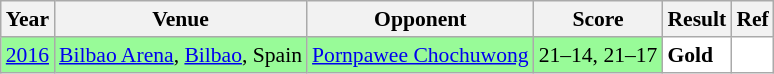<table class="sortable wikitable" style="font-size: 90%">
<tr>
<th>Year</th>
<th>Venue</th>
<th>Opponent</th>
<th>Score</th>
<th>Result</th>
<th>Ref</th>
</tr>
<tr style="background:#98FB98">
<td align="center"><a href='#'>2016</a></td>
<td align="left"><a href='#'>Bilbao Arena</a>, <a href='#'>Bilbao</a>, Spain</td>
<td align="left"> <a href='#'>Pornpawee Chochuwong</a></td>
<td align="left">21–14, 21–17</td>
<td style="text-align:left; background:white"> <strong>Gold</strong></td>
<td align="center"; bgcolor="white"></td>
</tr>
</table>
